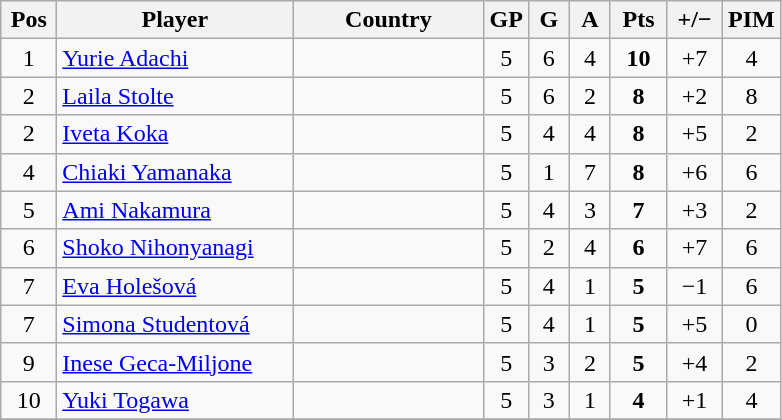<table class="wikitable sortable" style="text-align: center;">
<tr>
<th width=30>Pos</th>
<th width=150>Player</th>
<th width=120>Country</th>
<th width=20>GP</th>
<th width=20>G</th>
<th width=20>A</th>
<th width=30>Pts</th>
<th width=30>+/−</th>
<th width=30>PIM</th>
</tr>
<tr>
<td>1</td>
<td align=left><a href='#'>Yurie Adachi</a></td>
<td align=left></td>
<td>5</td>
<td>6</td>
<td>4</td>
<td><strong>10</strong></td>
<td>+7</td>
<td>4</td>
</tr>
<tr>
<td>2</td>
<td align=left><a href='#'>Laila Stolte</a></td>
<td align=left></td>
<td>5</td>
<td>6</td>
<td>2</td>
<td><strong>8</strong></td>
<td>+2</td>
<td>8</td>
</tr>
<tr>
<td>2</td>
<td align=left><a href='#'>Iveta Koka</a></td>
<td align=left></td>
<td>5</td>
<td>4</td>
<td>4</td>
<td><strong>8</strong></td>
<td>+5</td>
<td>2</td>
</tr>
<tr>
<td>4</td>
<td align=left><a href='#'>Chiaki Yamanaka</a></td>
<td align=left></td>
<td>5</td>
<td>1</td>
<td>7</td>
<td><strong>8</strong></td>
<td>+6</td>
<td>6</td>
</tr>
<tr>
<td>5</td>
<td align=left><a href='#'>Ami Nakamura</a></td>
<td align=left></td>
<td>5</td>
<td>4</td>
<td>3</td>
<td><strong>7</strong></td>
<td>+3</td>
<td>2</td>
</tr>
<tr>
<td>6</td>
<td align=left><a href='#'>Shoko Nihonyanagi</a></td>
<td align=left></td>
<td>5</td>
<td>2</td>
<td>4</td>
<td><strong>6</strong></td>
<td>+7</td>
<td>6</td>
</tr>
<tr>
<td>7</td>
<td align=left><a href='#'>Eva Holešová</a></td>
<td align=left></td>
<td>5</td>
<td>4</td>
<td>1</td>
<td><strong>5</strong></td>
<td>−1</td>
<td>6</td>
</tr>
<tr>
<td>7</td>
<td align=left><a href='#'>Simona Studentová</a></td>
<td align=left></td>
<td>5</td>
<td>4</td>
<td>1</td>
<td><strong>5</strong></td>
<td>+5</td>
<td>0</td>
</tr>
<tr>
<td>9</td>
<td align=left><a href='#'>Inese Geca-Miljone</a></td>
<td align=left></td>
<td>5</td>
<td>3</td>
<td>2</td>
<td><strong>5</strong></td>
<td>+4</td>
<td>2</td>
</tr>
<tr>
<td>10</td>
<td align=left><a href='#'>Yuki Togawa</a></td>
<td align=left></td>
<td>5</td>
<td>3</td>
<td>1</td>
<td><strong>4</strong></td>
<td>+1</td>
<td>4</td>
</tr>
<tr>
</tr>
</table>
